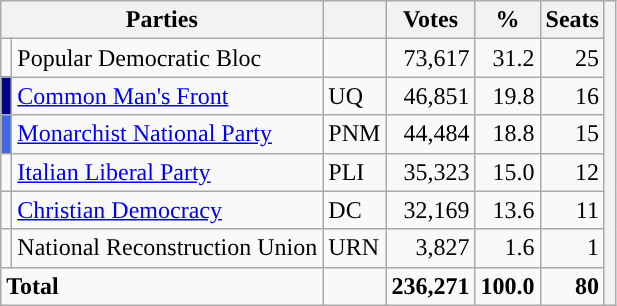<table class="wikitable">
<tr>
<th colspan="2">Parties</th>
<th></th>
<th>Votes</th>
<th>%</th>
<th>Seats</th>
<th rowspan="9"></th>
</tr>
<tr>
<td style="background-color:"></td>
<td>Popular Democratic Bloc</td>
<td></td>
<td align=right>73,617</td>
<td align=right>31.2</td>
<td align=right>25</td>
</tr>
<tr>
<td style="background-color:#00008B"></td>
<td><a href='#'>Common Man's Front</a></td>
<td>UQ</td>
<td align=right>46,851</td>
<td align=right>19.8</td>
<td align=right>16</td>
</tr>
<tr>
<td style="background-color:royalblue"></td>
<td><a href='#'>Monarchist National Party</a></td>
<td>PNM</td>
<td align=right>44,484</td>
<td align=right>18.8</td>
<td align=right>15</td>
</tr>
<tr>
<td style="background-color:"></td>
<td><a href='#'>Italian Liberal Party</a></td>
<td>PLI</td>
<td align=right>35,323</td>
<td align=right>15.0</td>
<td align=right>12</td>
</tr>
<tr>
<td style="background-color:"></td>
<td><a href='#'>Christian Democracy</a></td>
<td>DC</td>
<td align=right>32,169</td>
<td align=right>13.6</td>
<td align=right>11</td>
</tr>
<tr>
<td style="background-color:"></td>
<td>National Reconstruction Union</td>
<td>URN</td>
<td align=right>3,827</td>
<td align=right>1.6</td>
<td align=right>1</td>
</tr>
<tr>
<td colspan="2"><strong>Total</strong></td>
<td></td>
<td align=right><strong>236,271</strong></td>
<td align=right><strong>100.0</strong></td>
<td align=right><strong>80</strong></td>
</tr>
</table>
